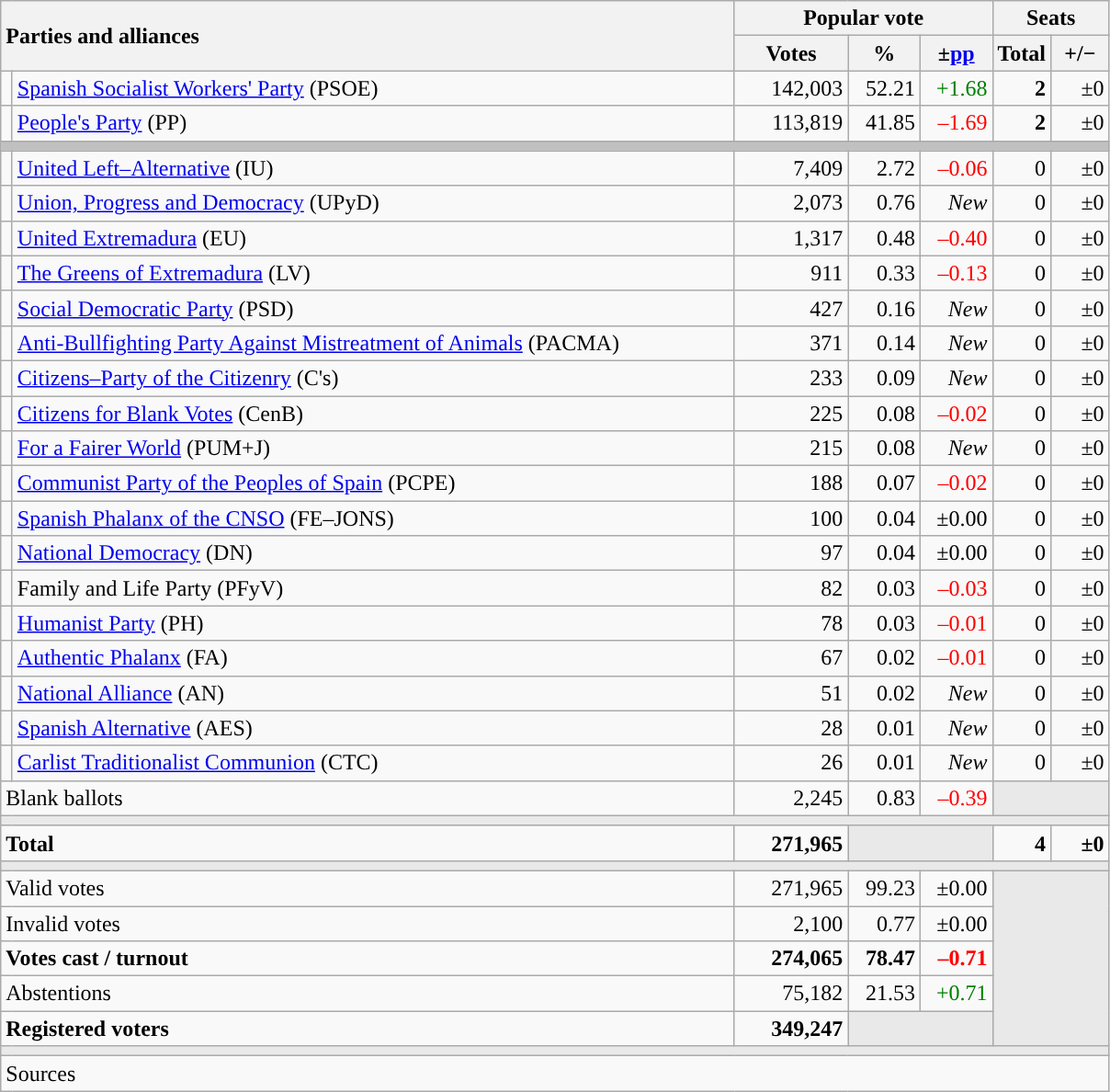<table class="wikitable" style="text-align:right;">
<tr>
<th style="text-align:left;" rowspan="2" colspan="2" width="525">Parties and alliances</th>
<th colspan="3">Popular vote</th>
<th colspan="2">Seats</th>
</tr>
<tr>
<th width="75">Votes</th>
<th width="45">%</th>
<th width="45">±<a href='#'>pp</a></th>
<th width="35">Total</th>
<th width="35">+/−</th>
</tr>
<tr>
<td width="1" style="color:inherit;background:"></td>
<td align="left"><a href='#'>Spanish Socialist Workers' Party</a> (PSOE)</td>
<td>142,003</td>
<td>52.21</td>
<td style="color:green;">+1.68</td>
<td><strong>2</strong></td>
<td>±0</td>
</tr>
<tr>
<td style="color:inherit;background:"></td>
<td align="left"><a href='#'>People's Party</a> (PP)</td>
<td>113,819</td>
<td>41.85</td>
<td style="color:red;">–1.69</td>
<td><strong>2</strong></td>
<td>±0</td>
</tr>
<tr>
<td colspan="7" bgcolor="#C0C0C0"></td>
</tr>
<tr>
<td style="color:inherit;background:"></td>
<td align="left"><a href='#'>United Left–Alternative</a> (IU)</td>
<td>7,409</td>
<td>2.72</td>
<td style="color:red;">–0.06</td>
<td>0</td>
<td>±0</td>
</tr>
<tr>
<td style="color:inherit;background:"></td>
<td align="left"><a href='#'>Union, Progress and Democracy</a> (UPyD)</td>
<td>2,073</td>
<td>0.76</td>
<td><em>New</em></td>
<td>0</td>
<td>±0</td>
</tr>
<tr>
<td style="color:inherit;background:"></td>
<td align="left"><a href='#'>United Extremadura</a> (EU)</td>
<td>1,317</td>
<td>0.48</td>
<td style="color:red;">–0.40</td>
<td>0</td>
<td>±0</td>
</tr>
<tr>
<td style="color:inherit;background:"></td>
<td align="left"><a href='#'>The Greens of Extremadura</a> (LV)</td>
<td>911</td>
<td>0.33</td>
<td style="color:red;">–0.13</td>
<td>0</td>
<td>±0</td>
</tr>
<tr>
<td style="color:inherit;background:"></td>
<td align="left"><a href='#'>Social Democratic Party</a> (PSD)</td>
<td>427</td>
<td>0.16</td>
<td><em>New</em></td>
<td>0</td>
<td>±0</td>
</tr>
<tr>
<td style="color:inherit;background:"></td>
<td align="left"><a href='#'>Anti-Bullfighting Party Against Mistreatment of Animals</a> (PACMA)</td>
<td>371</td>
<td>0.14</td>
<td><em>New</em></td>
<td>0</td>
<td>±0</td>
</tr>
<tr>
<td style="color:inherit;background:"></td>
<td align="left"><a href='#'>Citizens–Party of the Citizenry</a> (C's)</td>
<td>233</td>
<td>0.09</td>
<td><em>New</em></td>
<td>0</td>
<td>±0</td>
</tr>
<tr>
<td style="color:inherit;background:"></td>
<td align="left"><a href='#'>Citizens for Blank Votes</a> (CenB)</td>
<td>225</td>
<td>0.08</td>
<td style="color:red;">–0.02</td>
<td>0</td>
<td>±0</td>
</tr>
<tr>
<td style="color:inherit;background:"></td>
<td align="left"><a href='#'>For a Fairer World</a> (PUM+J)</td>
<td>215</td>
<td>0.08</td>
<td><em>New</em></td>
<td>0</td>
<td>±0</td>
</tr>
<tr>
<td style="color:inherit;background:"></td>
<td align="left"><a href='#'>Communist Party of the Peoples of Spain</a> (PCPE)</td>
<td>188</td>
<td>0.07</td>
<td style="color:red;">–0.02</td>
<td>0</td>
<td>±0</td>
</tr>
<tr>
<td style="color:inherit;background:"></td>
<td align="left"><a href='#'>Spanish Phalanx of the CNSO</a> (FE–JONS)</td>
<td>100</td>
<td>0.04</td>
<td>±0.00</td>
<td>0</td>
<td>±0</td>
</tr>
<tr>
<td style="color:inherit;background:"></td>
<td align="left"><a href='#'>National Democracy</a> (DN)</td>
<td>97</td>
<td>0.04</td>
<td>±0.00</td>
<td>0</td>
<td>±0</td>
</tr>
<tr>
<td style="color:inherit;background:"></td>
<td align="left">Family and Life Party (PFyV)</td>
<td>82</td>
<td>0.03</td>
<td style="color:red;">–0.03</td>
<td>0</td>
<td>±0</td>
</tr>
<tr>
<td style="color:inherit;background:"></td>
<td align="left"><a href='#'>Humanist Party</a> (PH)</td>
<td>78</td>
<td>0.03</td>
<td style="color:red;">–0.01</td>
<td>0</td>
<td>±0</td>
</tr>
<tr>
<td style="color:inherit;background:"></td>
<td align="left"><a href='#'>Authentic Phalanx</a> (FA)</td>
<td>67</td>
<td>0.02</td>
<td style="color:red;">–0.01</td>
<td>0</td>
<td>±0</td>
</tr>
<tr>
<td style="color:inherit;background:"></td>
<td align="left"><a href='#'>National Alliance</a> (AN)</td>
<td>51</td>
<td>0.02</td>
<td><em>New</em></td>
<td>0</td>
<td>±0</td>
</tr>
<tr>
<td style="color:inherit;background:"></td>
<td align="left"><a href='#'>Spanish Alternative</a> (AES)</td>
<td>28</td>
<td>0.01</td>
<td><em>New</em></td>
<td>0</td>
<td>±0</td>
</tr>
<tr>
<td style="color:inherit;background:"></td>
<td align="left"><a href='#'>Carlist Traditionalist Communion</a> (CTC)</td>
<td>26</td>
<td>0.01</td>
<td><em>New</em></td>
<td>0</td>
<td>±0</td>
</tr>
<tr>
<td align="left" colspan="2">Blank ballots</td>
<td>2,245</td>
<td>0.83</td>
<td style="color:red;">–0.39</td>
<td bgcolor="#E9E9E9" colspan="2"></td>
</tr>
<tr>
<td colspan="7" bgcolor="#E9E9E9"></td>
</tr>
<tr style="font-weight:bold;">
<td align="left" colspan="2">Total</td>
<td>271,965</td>
<td bgcolor="#E9E9E9" colspan="2"></td>
<td>4</td>
<td>±0</td>
</tr>
<tr>
<td colspan="7" bgcolor="#E9E9E9"></td>
</tr>
<tr>
<td align="left" colspan="2">Valid votes</td>
<td>271,965</td>
<td>99.23</td>
<td>±0.00</td>
<td bgcolor="#E9E9E9" colspan="2" rowspan="5"></td>
</tr>
<tr>
<td align="left" colspan="2">Invalid votes</td>
<td>2,100</td>
<td>0.77</td>
<td>±0.00</td>
</tr>
<tr style="font-weight:bold;">
<td align="left" colspan="2">Votes cast / turnout</td>
<td>274,065</td>
<td>78.47</td>
<td style="color:red;">–0.71</td>
</tr>
<tr>
<td align="left" colspan="2">Abstentions</td>
<td>75,182</td>
<td>21.53</td>
<td style="color:green;">+0.71</td>
</tr>
<tr style="font-weight:bold;">
<td align="left" colspan="2">Registered voters</td>
<td>349,247</td>
<td bgcolor="#E9E9E9" colspan="2"></td>
</tr>
<tr>
<td colspan="7" bgcolor="#E9E9E9"></td>
</tr>
<tr>
<td align="left" colspan="7">Sources</td>
</tr>
</table>
